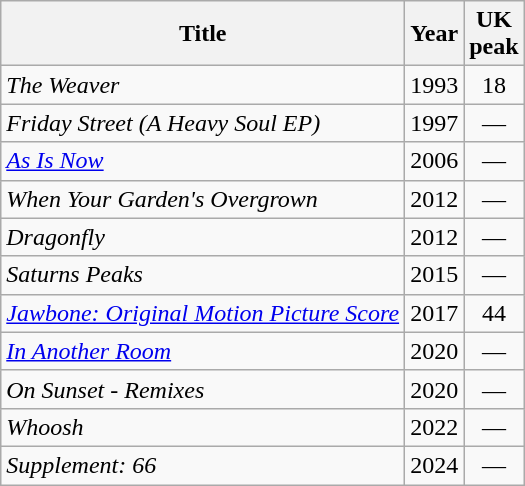<table class="wikitable">
<tr>
<th>Title</th>
<th>Year</th>
<th>UK<br>peak<br></th>
</tr>
<tr>
<td><em>The Weaver</em></td>
<td style="text-align:center;">1993</td>
<td style="text-align:center;">18</td>
</tr>
<tr>
<td><em>Friday Street (A Heavy Soul EP)</em></td>
<td style="text-align:center;">1997</td>
<td style="text-align:center;">—</td>
</tr>
<tr>
<td><em><a href='#'>As Is Now</a></em></td>
<td style="text-align:center;">2006</td>
<td style="text-align:center;">—</td>
</tr>
<tr>
<td><em>When Your Garden's Overgrown</em></td>
<td style="text-align:center;">2012</td>
<td style="text-align:center;">—</td>
</tr>
<tr>
<td><em>Dragonfly</em></td>
<td style="text-align:center;">2012</td>
<td style="text-align:center;">—</td>
</tr>
<tr>
<td><em>Saturns Peaks</em></td>
<td style="text-align:center;">2015</td>
<td style="text-align:center;">—</td>
</tr>
<tr>
<td><em><a href='#'>Jawbone: Original Motion Picture Score</a></em></td>
<td style="text-align:center;">2017</td>
<td style="text-align:center;">44</td>
</tr>
<tr>
<td><em><a href='#'>In Another Room</a></em></td>
<td style="text-align:center;">2020</td>
<td style="text-align:center;">—</td>
</tr>
<tr>
<td><em>On Sunset - Remixes</em></td>
<td style="text-align:center;">2020</td>
<td style="text-align:center;">—</td>
</tr>
<tr>
<td><em>Whoosh</em></td>
<td style="text-align:center;">2022</td>
<td style="text-align:center;">—</td>
</tr>
<tr>
<td><em>Supplement: 66</em></td>
<td style="text-align:center;">2024</td>
<td style="text-align:center;">—</td>
</tr>
</table>
